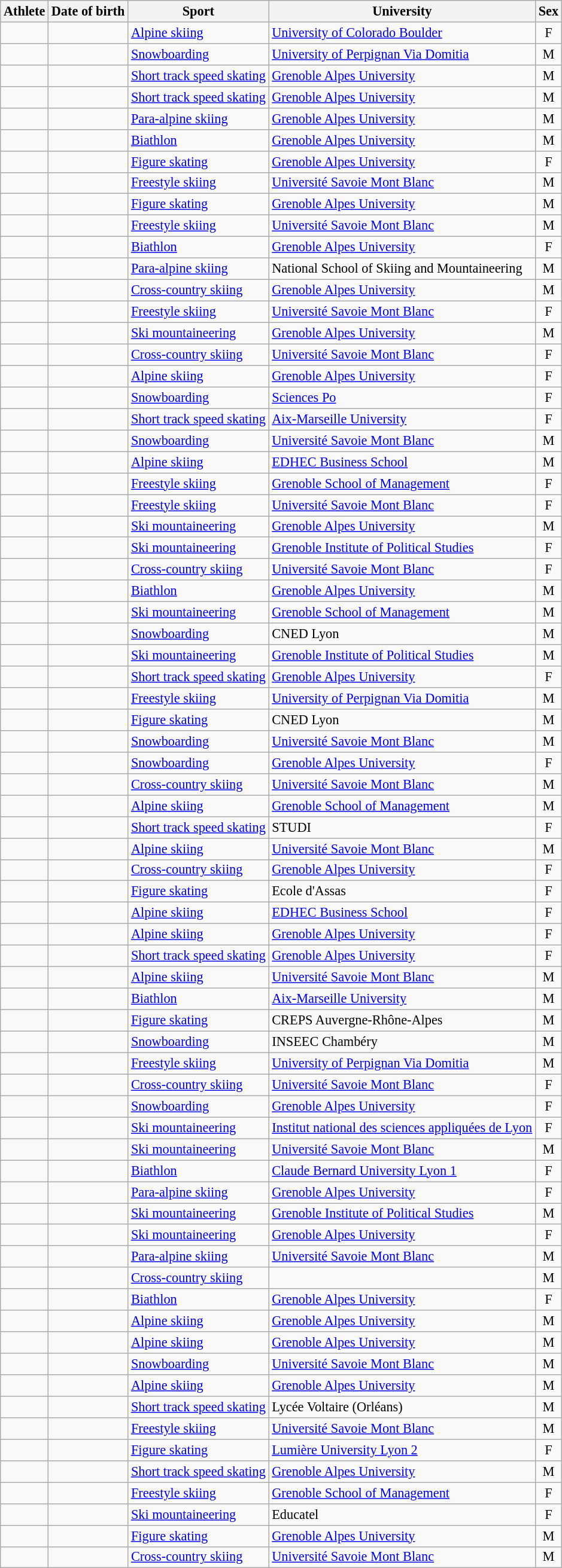<table class="wikitable sortable" style="font-size:93%">
<tr>
<th>Athlete</th>
<th>Date of birth</th>
<th>Sport</th>
<th>University</th>
<th>Sex</th>
</tr>
<tr>
<td></td>
<td></td>
<td><a href='#'>Alpine skiing</a></td>
<td><a href='#'>University of Colorado Boulder</a></td>
<td align=center>F</td>
</tr>
<tr>
<td></td>
<td></td>
<td><a href='#'>Snowboarding</a></td>
<td><a href='#'>University of Perpignan Via Domitia</a></td>
<td align=center>M</td>
</tr>
<tr>
<td></td>
<td></td>
<td><a href='#'>Short track speed skating</a></td>
<td><a href='#'>Grenoble Alpes University</a></td>
<td align=center>M</td>
</tr>
<tr>
<td></td>
<td></td>
<td><a href='#'>Short track speed skating</a></td>
<td><a href='#'>Grenoble Alpes University</a></td>
<td align=center>M</td>
</tr>
<tr>
<td></td>
<td></td>
<td><a href='#'>Para-alpine skiing</a></td>
<td><a href='#'>Grenoble Alpes University</a></td>
<td align=center>M</td>
</tr>
<tr>
<td></td>
<td></td>
<td><a href='#'>Biathlon</a></td>
<td><a href='#'>Grenoble Alpes University</a></td>
<td align=center>M</td>
</tr>
<tr>
<td></td>
<td></td>
<td><a href='#'>Figure skating</a></td>
<td><a href='#'>Grenoble Alpes University</a></td>
<td align=center>F</td>
</tr>
<tr>
<td></td>
<td></td>
<td><a href='#'>Freestyle skiing</a></td>
<td><a href='#'>Université Savoie Mont Blanc</a></td>
<td align=center>M</td>
</tr>
<tr>
<td></td>
<td></td>
<td><a href='#'>Figure skating</a></td>
<td><a href='#'>Grenoble Alpes University</a></td>
<td align=center>M</td>
</tr>
<tr>
<td></td>
<td></td>
<td><a href='#'>Freestyle skiing</a></td>
<td><a href='#'>Université Savoie Mont Blanc</a></td>
<td align=center>M</td>
</tr>
<tr>
<td></td>
<td></td>
<td><a href='#'>Biathlon</a></td>
<td><a href='#'>Grenoble Alpes University</a></td>
<td align=center>F</td>
</tr>
<tr>
<td></td>
<td></td>
<td><a href='#'>Para-alpine skiing</a></td>
<td>National School of Skiing and Mountaineering</td>
<td align=center>M</td>
</tr>
<tr>
<td></td>
<td></td>
<td><a href='#'>Cross-country skiing</a></td>
<td><a href='#'>Grenoble Alpes University</a></td>
<td align=center>M</td>
</tr>
<tr>
<td></td>
<td></td>
<td><a href='#'>Freestyle skiing</a></td>
<td><a href='#'>Université Savoie Mont Blanc</a></td>
<td align=center>F</td>
</tr>
<tr>
<td></td>
<td></td>
<td><a href='#'>Ski mountaineering</a></td>
<td><a href='#'>Grenoble Alpes University</a></td>
<td align=center>M</td>
</tr>
<tr>
<td></td>
<td></td>
<td><a href='#'>Cross-country skiing</a></td>
<td><a href='#'>Université Savoie Mont Blanc</a></td>
<td align=center>F</td>
</tr>
<tr>
<td></td>
<td></td>
<td><a href='#'>Alpine skiing</a></td>
<td><a href='#'>Grenoble Alpes University</a></td>
<td align=center>F</td>
</tr>
<tr>
<td></td>
<td></td>
<td><a href='#'>Snowboarding</a></td>
<td><a href='#'>Sciences Po</a></td>
<td align=center>F</td>
</tr>
<tr>
<td></td>
<td></td>
<td><a href='#'>Short track speed skating</a></td>
<td><a href='#'>Aix-Marseille University</a></td>
<td align=center>F</td>
</tr>
<tr>
<td></td>
<td></td>
<td><a href='#'>Snowboarding</a></td>
<td><a href='#'>Université Savoie Mont Blanc</a></td>
<td align=center>M</td>
</tr>
<tr>
<td></td>
<td></td>
<td><a href='#'>Alpine skiing</a></td>
<td><a href='#'>EDHEC Business School</a></td>
<td align=center>M</td>
</tr>
<tr>
<td></td>
<td></td>
<td><a href='#'>Freestyle skiing</a></td>
<td><a href='#'>Grenoble School of Management</a></td>
<td align=center>F</td>
</tr>
<tr>
<td></td>
<td></td>
<td><a href='#'>Freestyle skiing</a></td>
<td><a href='#'>Université Savoie Mont Blanc</a></td>
<td align=center>F</td>
</tr>
<tr>
<td></td>
<td></td>
<td><a href='#'>Ski mountaineering</a></td>
<td><a href='#'>Grenoble Alpes University</a></td>
<td align=center>M</td>
</tr>
<tr>
<td></td>
<td></td>
<td><a href='#'>Ski mountaineering</a></td>
<td><a href='#'>Grenoble Institute of Political Studies</a></td>
<td align=center>F</td>
</tr>
<tr>
<td></td>
<td></td>
<td><a href='#'>Cross-country skiing</a></td>
<td><a href='#'>Université Savoie Mont Blanc</a></td>
<td align=center>F</td>
</tr>
<tr>
<td></td>
<td></td>
<td><a href='#'>Biathlon</a></td>
<td><a href='#'>Grenoble Alpes University</a></td>
<td align=center>M</td>
</tr>
<tr>
<td></td>
<td></td>
<td><a href='#'>Ski mountaineering</a></td>
<td><a href='#'>Grenoble School of Management</a></td>
<td align=center>M</td>
</tr>
<tr>
<td></td>
<td></td>
<td><a href='#'>Snowboarding</a></td>
<td>CNED Lyon</td>
<td align=center>M</td>
</tr>
<tr>
<td></td>
<td></td>
<td><a href='#'>Ski mountaineering</a></td>
<td><a href='#'>Grenoble Institute of Political Studies</a></td>
<td align=center>M</td>
</tr>
<tr>
<td></td>
<td></td>
<td><a href='#'>Short track speed skating</a></td>
<td><a href='#'>Grenoble Alpes University</a></td>
<td align=center>F</td>
</tr>
<tr>
<td></td>
<td></td>
<td><a href='#'>Freestyle skiing</a></td>
<td><a href='#'>University of Perpignan Via Domitia</a></td>
<td align=center>M</td>
</tr>
<tr>
<td></td>
<td></td>
<td><a href='#'>Figure skating</a></td>
<td>CNED Lyon</td>
<td align=center>M</td>
</tr>
<tr>
<td></td>
<td></td>
<td><a href='#'>Snowboarding</a></td>
<td><a href='#'>Université Savoie Mont Blanc</a></td>
<td align=center>M</td>
</tr>
<tr>
<td></td>
<td></td>
<td><a href='#'>Snowboarding</a></td>
<td><a href='#'>Grenoble Alpes University</a></td>
<td align=center>F</td>
</tr>
<tr>
<td></td>
<td></td>
<td><a href='#'>Cross-country skiing</a></td>
<td><a href='#'>Université Savoie Mont Blanc</a></td>
<td align=center>M</td>
</tr>
<tr>
<td></td>
<td></td>
<td><a href='#'>Alpine skiing</a></td>
<td><a href='#'>Grenoble School of Management</a></td>
<td align=center>M</td>
</tr>
<tr>
<td></td>
<td></td>
<td><a href='#'>Short track speed skating</a></td>
<td>STUDI</td>
<td align=center>F</td>
</tr>
<tr>
<td></td>
<td></td>
<td><a href='#'>Alpine skiing</a></td>
<td><a href='#'>Université Savoie Mont Blanc</a></td>
<td align=center>M</td>
</tr>
<tr>
<td></td>
<td></td>
<td><a href='#'>Cross-country skiing</a></td>
<td><a href='#'>Grenoble Alpes University</a></td>
<td align=center>F</td>
</tr>
<tr>
<td></td>
<td></td>
<td><a href='#'>Figure skating</a></td>
<td>Ecole d'Assas</td>
<td align=center>F</td>
</tr>
<tr>
<td></td>
<td></td>
<td><a href='#'>Alpine skiing</a></td>
<td><a href='#'>EDHEC Business School</a></td>
<td align=center>F</td>
</tr>
<tr>
<td></td>
<td></td>
<td><a href='#'>Alpine skiing</a></td>
<td><a href='#'>Grenoble Alpes University</a></td>
<td align=center>F</td>
</tr>
<tr>
<td></td>
<td></td>
<td><a href='#'>Short track speed skating</a></td>
<td><a href='#'>Grenoble Alpes University</a></td>
<td align=center>F</td>
</tr>
<tr>
<td></td>
<td></td>
<td><a href='#'>Alpine skiing</a></td>
<td><a href='#'>Université Savoie Mont Blanc</a></td>
<td align=center>M</td>
</tr>
<tr>
<td></td>
<td></td>
<td><a href='#'>Biathlon</a></td>
<td><a href='#'>Aix-Marseille University</a></td>
<td align=center>M</td>
</tr>
<tr>
<td></td>
<td></td>
<td><a href='#'>Figure skating</a></td>
<td>CREPS Auvergne-Rhône-Alpes</td>
<td align=center>M</td>
</tr>
<tr>
<td></td>
<td></td>
<td><a href='#'>Snowboarding</a></td>
<td>INSEEC Chambéry</td>
<td align=center>M</td>
</tr>
<tr>
<td></td>
<td></td>
<td><a href='#'>Freestyle skiing</a></td>
<td><a href='#'>University of Perpignan Via Domitia</a></td>
<td align=center>M</td>
</tr>
<tr>
<td></td>
<td></td>
<td><a href='#'>Cross-country skiing</a></td>
<td><a href='#'>Université Savoie Mont Blanc</a></td>
<td align=center>F</td>
</tr>
<tr>
<td></td>
<td></td>
<td><a href='#'>Snowboarding</a></td>
<td><a href='#'>Grenoble Alpes University</a></td>
<td align=center>F</td>
</tr>
<tr>
<td></td>
<td></td>
<td><a href='#'>Ski mountaineering</a></td>
<td><a href='#'>Institut national des sciences appliquées de Lyon</a></td>
<td align=center>F</td>
</tr>
<tr>
<td></td>
<td></td>
<td><a href='#'>Ski mountaineering</a></td>
<td><a href='#'>Université Savoie Mont Blanc</a></td>
<td align=center>M</td>
</tr>
<tr>
<td></td>
<td></td>
<td><a href='#'>Biathlon</a></td>
<td><a href='#'>Claude Bernard University Lyon 1</a></td>
<td align=center>F</td>
</tr>
<tr>
<td></td>
<td></td>
<td><a href='#'>Para-alpine skiing</a></td>
<td><a href='#'>Grenoble Alpes University</a></td>
<td align=center>F</td>
</tr>
<tr>
<td></td>
<td></td>
<td><a href='#'>Ski mountaineering</a></td>
<td><a href='#'>Grenoble Institute of Political Studies</a></td>
<td align=center>M</td>
</tr>
<tr>
<td></td>
<td></td>
<td><a href='#'>Ski mountaineering</a></td>
<td><a href='#'>Grenoble Alpes University</a></td>
<td align=center>F</td>
</tr>
<tr>
<td></td>
<td></td>
<td><a href='#'>Para-alpine skiing</a></td>
<td><a href='#'>Université Savoie Mont Blanc</a></td>
<td align=center>M</td>
</tr>
<tr>
<td></td>
<td></td>
<td><a href='#'>Cross-country skiing</a></td>
<td></td>
<td align=center>M</td>
</tr>
<tr>
<td></td>
<td></td>
<td><a href='#'>Biathlon</a></td>
<td><a href='#'>Grenoble Alpes University</a></td>
<td align=center>F</td>
</tr>
<tr>
<td></td>
<td></td>
<td><a href='#'>Alpine skiing</a></td>
<td><a href='#'>Grenoble Alpes University</a></td>
<td align=center>M</td>
</tr>
<tr>
<td></td>
<td></td>
<td><a href='#'>Alpine skiing</a></td>
<td><a href='#'>Grenoble Alpes University</a></td>
<td align=center>M</td>
</tr>
<tr>
<td></td>
<td></td>
<td><a href='#'>Snowboarding</a></td>
<td><a href='#'>Université Savoie Mont Blanc</a></td>
<td align=center>M</td>
</tr>
<tr>
<td></td>
<td></td>
<td><a href='#'>Alpine skiing</a></td>
<td><a href='#'>Grenoble Alpes University</a></td>
<td align=center>M</td>
</tr>
<tr>
<td></td>
<td></td>
<td><a href='#'>Short track speed skating</a></td>
<td>Lycée Voltaire (Orléans)</td>
<td align=center>M</td>
</tr>
<tr>
<td></td>
<td></td>
<td><a href='#'>Freestyle skiing</a></td>
<td><a href='#'>Université Savoie Mont Blanc</a></td>
<td align=center>M</td>
</tr>
<tr>
<td></td>
<td></td>
<td><a href='#'>Figure skating</a></td>
<td><a href='#'>Lumière University Lyon 2</a></td>
<td align=center>F</td>
</tr>
<tr>
<td></td>
<td></td>
<td><a href='#'>Short track speed skating</a></td>
<td><a href='#'>Grenoble Alpes University</a></td>
<td align=center>M</td>
</tr>
<tr>
<td></td>
<td></td>
<td><a href='#'>Freestyle skiing</a></td>
<td><a href='#'>Grenoble School of Management</a></td>
<td align=center>F</td>
</tr>
<tr>
<td></td>
<td></td>
<td><a href='#'>Ski mountaineering</a></td>
<td>Educatel</td>
<td align=center>F</td>
</tr>
<tr>
<td></td>
<td></td>
<td><a href='#'>Figure skating</a></td>
<td><a href='#'>Grenoble Alpes University</a></td>
<td align=center>M</td>
</tr>
<tr>
<td></td>
<td></td>
<td><a href='#'>Cross-country skiing</a></td>
<td><a href='#'>Université Savoie Mont Blanc</a></td>
<td align=center>M</td>
</tr>
</table>
